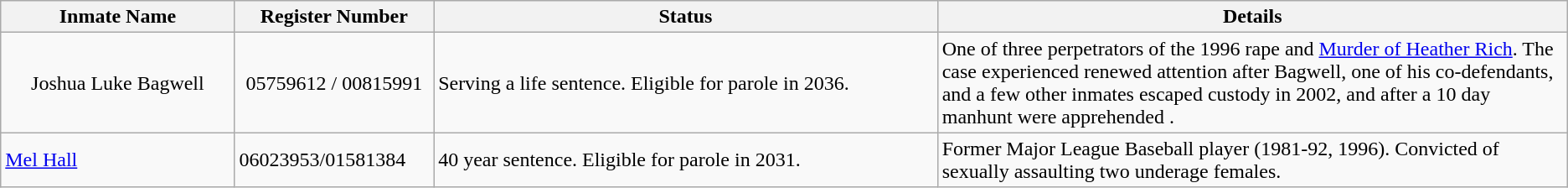<table class="wikitable sortable">
<tr>
<th width=13%>Inmate Name</th>
<th width=10%>Register Number</th>
<th width=28%>Status</th>
<th width=35%>Details</th>
</tr>
<tr>
<td style="text-align:center;">Joshua Luke Bagwell</td>
<td style="text-align:center;">05759612 / 00815991</td>
<td>Serving a life sentence. Eligible for parole in 2036.</td>
<td>One of three perpetrators of the 1996 rape and <a href='#'>Murder of Heather Rich</a>. The case experienced renewed attention after Bagwell, one of his co-defendants, and a few other inmates escaped custody in 2002, and after a 10 day manhunt were apprehended .</td>
</tr>
<tr>
<td><a href='#'>Mel Hall</a></td>
<td>06023953/01581384</td>
<td>40 year sentence. Eligible for parole in 2031.</td>
<td>Former Major League Baseball player (1981-92, 1996). Convicted of sexually assaulting two underage females.</td>
</tr>
</table>
